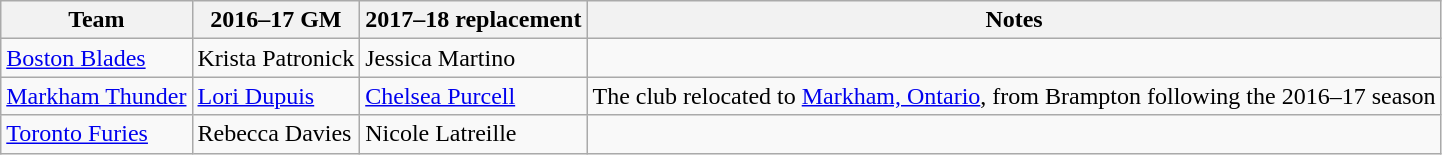<table class="wikitable">
<tr>
<th>Team</th>
<th>2016–17 GM</th>
<th>2017–18 replacement</th>
<th>Notes</th>
</tr>
<tr>
<td><a href='#'>Boston Blades</a></td>
<td>Krista Patronick</td>
<td>Jessica Martino</td>
<td></td>
</tr>
<tr>
<td><a href='#'>Markham Thunder</a></td>
<td><a href='#'>Lori Dupuis</a></td>
<td><a href='#'>Chelsea Purcell</a></td>
<td>The club relocated to <a href='#'>Markham, Ontario</a>, from Brampton following the 2016–17 season</td>
</tr>
<tr>
<td><a href='#'>Toronto Furies</a></td>
<td>Rebecca Davies</td>
<td>Nicole Latreille</td>
<td></td>
</tr>
</table>
